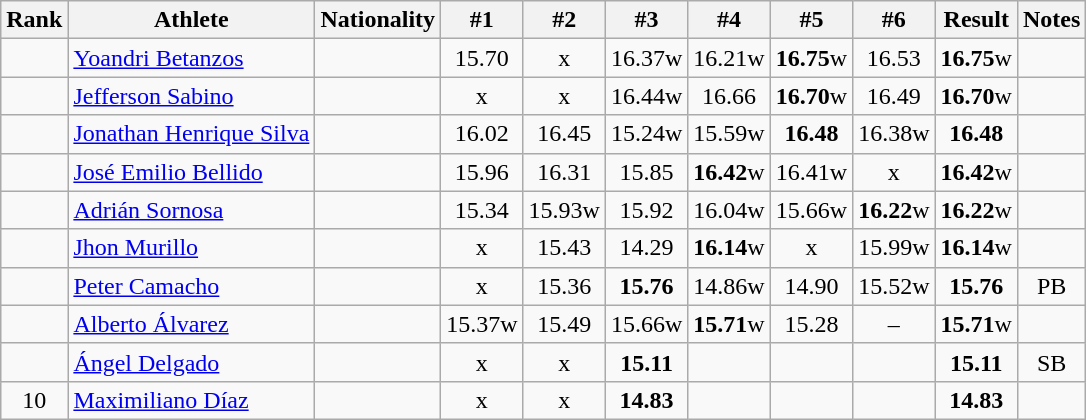<table class="wikitable sortable" style="text-align:center">
<tr>
<th>Rank</th>
<th>Athlete</th>
<th>Nationality</th>
<th>#1</th>
<th>#2</th>
<th>#3</th>
<th>#4</th>
<th>#5</th>
<th>#6</th>
<th>Result</th>
<th>Notes</th>
</tr>
<tr>
<td></td>
<td align="left"><a href='#'>Yoandri Betanzos</a></td>
<td align=left></td>
<td>15.70</td>
<td>x</td>
<td>16.37w</td>
<td>16.21w</td>
<td><strong>16.75</strong>w</td>
<td>16.53</td>
<td><strong>16.75</strong>w</td>
<td></td>
</tr>
<tr>
<td></td>
<td align="left"><a href='#'>Jefferson Sabino</a></td>
<td align=left></td>
<td>x</td>
<td>x</td>
<td>16.44w</td>
<td>16.66</td>
<td><strong>16.70</strong>w</td>
<td>16.49</td>
<td><strong>16.70</strong>w</td>
<td></td>
</tr>
<tr>
<td></td>
<td align="left"><a href='#'>Jonathan Henrique Silva</a></td>
<td align=left></td>
<td>16.02</td>
<td>16.45</td>
<td>15.24w</td>
<td>15.59w</td>
<td><strong>16.48</strong></td>
<td>16.38w</td>
<td><strong>16.48</strong></td>
<td></td>
</tr>
<tr>
<td></td>
<td align="left"><a href='#'>José Emilio Bellido</a></td>
<td align=left></td>
<td>15.96</td>
<td>16.31</td>
<td>15.85</td>
<td><strong>16.42</strong>w</td>
<td>16.41w</td>
<td>x</td>
<td><strong>16.42</strong>w</td>
<td></td>
</tr>
<tr>
<td></td>
<td align="left"><a href='#'>Adrián Sornosa</a></td>
<td align=left></td>
<td>15.34</td>
<td>15.93w</td>
<td>15.92</td>
<td>16.04w</td>
<td>15.66w</td>
<td><strong>16.22</strong>w</td>
<td><strong>16.22</strong>w</td>
<td></td>
</tr>
<tr>
<td></td>
<td align="left"><a href='#'>Jhon Murillo</a></td>
<td align=left></td>
<td>x</td>
<td>15.43</td>
<td>14.29</td>
<td><strong>16.14</strong>w</td>
<td>x</td>
<td>15.99w</td>
<td><strong>16.14</strong>w</td>
<td></td>
</tr>
<tr>
<td></td>
<td align="left"><a href='#'>Peter Camacho</a></td>
<td align=left></td>
<td>x</td>
<td>15.36</td>
<td><strong>15.76</strong></td>
<td>14.86w</td>
<td>14.90</td>
<td>15.52w</td>
<td><strong>15.76</strong></td>
<td>PB</td>
</tr>
<tr>
<td></td>
<td align="left"><a href='#'>Alberto Álvarez</a></td>
<td align=left></td>
<td>15.37w</td>
<td>15.49</td>
<td>15.66w</td>
<td><strong>15.71</strong>w</td>
<td>15.28</td>
<td>–</td>
<td><strong>15.71</strong>w</td>
<td></td>
</tr>
<tr>
<td></td>
<td align="left"><a href='#'>Ángel Delgado</a></td>
<td align=left></td>
<td>x</td>
<td>x</td>
<td><strong>15.11</strong></td>
<td></td>
<td></td>
<td></td>
<td><strong>15.11</strong></td>
<td>SB</td>
</tr>
<tr>
<td>10</td>
<td align="left"><a href='#'>Maximiliano Díaz</a></td>
<td align=left></td>
<td>x</td>
<td>x</td>
<td><strong>14.83</strong></td>
<td></td>
<td></td>
<td></td>
<td><strong>14.83</strong></td>
<td></td>
</tr>
</table>
